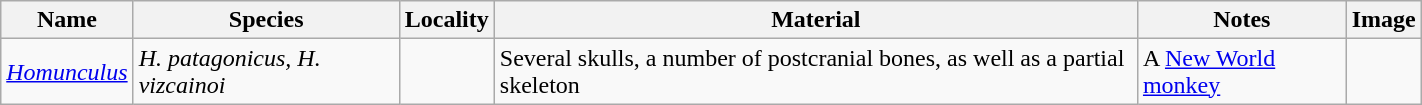<table class="wikitable" align="center" width="75%">
<tr>
<th>Name</th>
<th>Species</th>
<th>Locality</th>
<th>Material</th>
<th>Notes</th>
<th>Image</th>
</tr>
<tr>
<td><a href='#'><em>Homunculus</em></a></td>
<td><em>H. patagonicus, H. vizcainoi</em></td>
<td></td>
<td>Several skulls, a number of postcranial bones, as well as a partial skeleton</td>
<td>A <a href='#'>New World monkey</a></td>
<td></td>
</tr>
</table>
